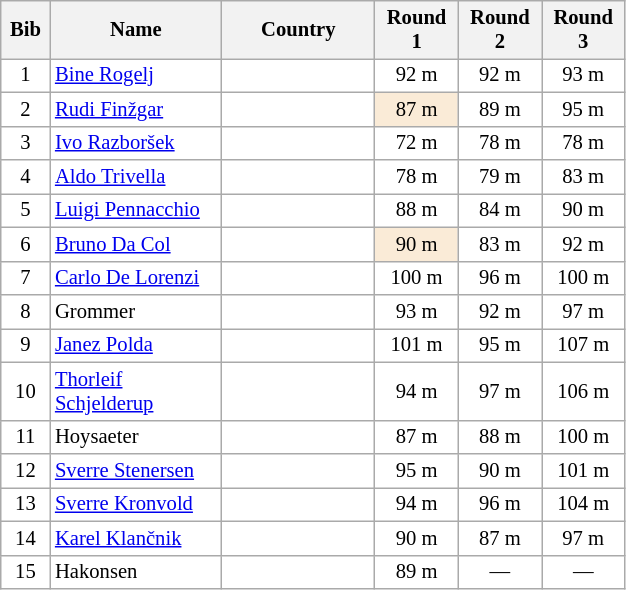<table class="wikitable sortable" style="background:#fff; font-size:86%; width:33%; line-height:16px; border:grey solid 1px; border-collapse:collapse;">
<tr>
<th width="30">Bib</th>
<th width="135">Name</th>
<th width="125">Country</th>
<th width="55">Round 1</th>
<th width="55">Round 2</th>
<th width="55">Round 3</th>
</tr>
<tr>
<td align=center>1</td>
<td><a href='#'>Bine Rogelj</a></td>
<td></td>
<td align=center>92 m</td>
<td align=center>92 m</td>
<td align=center>93 m</td>
</tr>
<tr>
<td align=center>2</td>
<td><a href='#'>Rudi Finžgar</a></td>
<td></td>
<td align=center bgcolor=#FAEBD7>87 m</td>
<td align=center>89 m</td>
<td align=center>95 m</td>
</tr>
<tr>
<td align=center>3</td>
<td><a href='#'>Ivo Razboršek</a></td>
<td></td>
<td align=center>72 m</td>
<td align=center>78 m</td>
<td align=center>78 m</td>
</tr>
<tr>
<td align=center>4</td>
<td><a href='#'>Aldo Trivella</a></td>
<td></td>
<td align=center>78 m</td>
<td align=center>79 m</td>
<td align=center>83 m</td>
</tr>
<tr>
<td align=center>5</td>
<td><a href='#'>Luigi Pennacchio</a></td>
<td></td>
<td align=center>88 m</td>
<td align=center>84 m</td>
<td align=center>90 m</td>
</tr>
<tr>
<td align=center>6</td>
<td><a href='#'>Bruno Da Col</a></td>
<td></td>
<td align=center bgcolor=#FAEBD7>90 m</td>
<td align=center>83 m</td>
<td align=center>92 m</td>
</tr>
<tr>
<td align=center>7</td>
<td><a href='#'>Carlo De Lorenzi</a></td>
<td></td>
<td align=center>100 m</td>
<td align=center>96 m</td>
<td align=center>100 m</td>
</tr>
<tr>
<td align=center>8</td>
<td>Grommer</td>
<td></td>
<td align=center>93 m</td>
<td align=center>92 m</td>
<td align=center>97 m</td>
</tr>
<tr>
<td align=center>9</td>
<td><a href='#'>Janez Polda</a></td>
<td></td>
<td align=center>101 m</td>
<td align=center>95 m</td>
<td align=center>107 m</td>
</tr>
<tr>
<td align=center>10</td>
<td><a href='#'>Thorleif Schjelderup</a></td>
<td></td>
<td align=center>94 m</td>
<td align=center>97 m</td>
<td align=center>106 m</td>
</tr>
<tr>
<td align=center>11</td>
<td>Hoysaeter</td>
<td></td>
<td align=center>87 m</td>
<td align=center>88 m</td>
<td align=center>100 m</td>
</tr>
<tr>
<td align=center>12</td>
<td><a href='#'>Sverre Stenersen</a></td>
<td></td>
<td align=center>95 m</td>
<td align=center>90 m</td>
<td align=center>101 m</td>
</tr>
<tr>
<td align=center>13</td>
<td><a href='#'>Sverre Kronvold</a></td>
<td></td>
<td align=center>94 m</td>
<td align=center>96 m</td>
<td align=center>104 m</td>
</tr>
<tr>
<td align=center>14</td>
<td><a href='#'>Karel Klančnik</a></td>
<td></td>
<td align=center>90 m</td>
<td align=center>87 m</td>
<td align=center>97 m</td>
</tr>
<tr>
<td align=center>15</td>
<td>Hakonsen</td>
<td></td>
<td align=center>89 m</td>
<td align=center>—</td>
<td align=center>—</td>
</tr>
</table>
